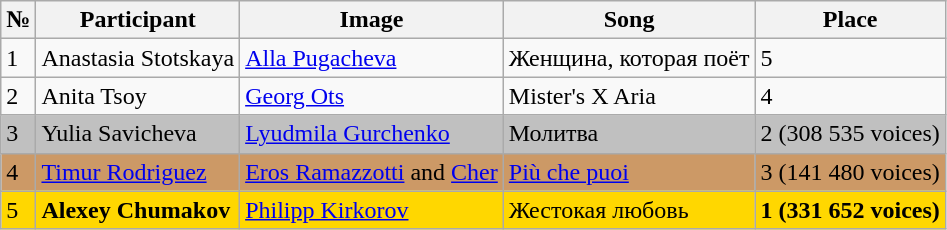<table class="wikitable sortable">
<tr>
<th>№</th>
<th>Participant</th>
<th>Image</th>
<th>Song</th>
<th>Place</th>
</tr>
<tr>
<td>1</td>
<td>Anastasia Stotskaya</td>
<td><a href='#'>Alla Pugacheva</a></td>
<td>Женщина, которая поёт</td>
<td>5</td>
</tr>
<tr>
<td>2</td>
<td>Anita Tsoy</td>
<td><a href='#'>Georg Ots</a></td>
<td>Mister's X Aria</td>
<td>4</td>
</tr>
<tr bgcolor="silver"|>
<td>3</td>
<td>Yulia Savicheva</td>
<td><a href='#'>Lyudmila Gurchenko</a></td>
<td>Молитва</td>
<td>2 (308 535 voices)</td>
</tr>
<tr bgcolor="#CC9966">
<td>4</td>
<td><a href='#'>Timur Rodriguez</a></td>
<td><a href='#'>Eros Ramazzotti</a> and <a href='#'>Cher</a></td>
<td><a href='#'>Più che puoi</a></td>
<td>3 (141 480 voices)</td>
</tr>
<tr bgcolor="gold">
<td>5</td>
<td><strong>Alexey Chumakov</strong></td>
<td><a href='#'>Philipp Kirkorov</a></td>
<td>Жестокая любовь</td>
<td><strong>1 (331 652 voices)</strong></td>
</tr>
</table>
